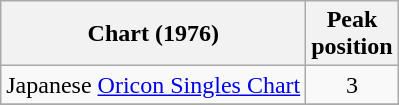<table class="wikitable">
<tr>
<th>Chart (1976)</th>
<th>Peak<br>position</th>
</tr>
<tr>
<td>Japanese <a href='#'>Oricon Singles Chart</a></td>
<td align="center">3</td>
</tr>
<tr>
</tr>
</table>
